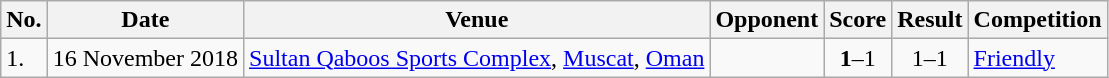<table class="wikitable" style="font-size:100%;">
<tr>
<th>No.</th>
<th>Date</th>
<th>Venue</th>
<th>Opponent</th>
<th>Score</th>
<th>Result</th>
<th>Competition</th>
</tr>
<tr>
<td>1.</td>
<td>16 November 2018</td>
<td><a href='#'>Sultan Qaboos Sports Complex</a>, <a href='#'>Muscat</a>, <a href='#'>Oman</a></td>
<td></td>
<td align=center><strong>1</strong>–1</td>
<td align=center>1–1</td>
<td rowspan=2><a href='#'>Friendly</a></td>
</tr>
</table>
